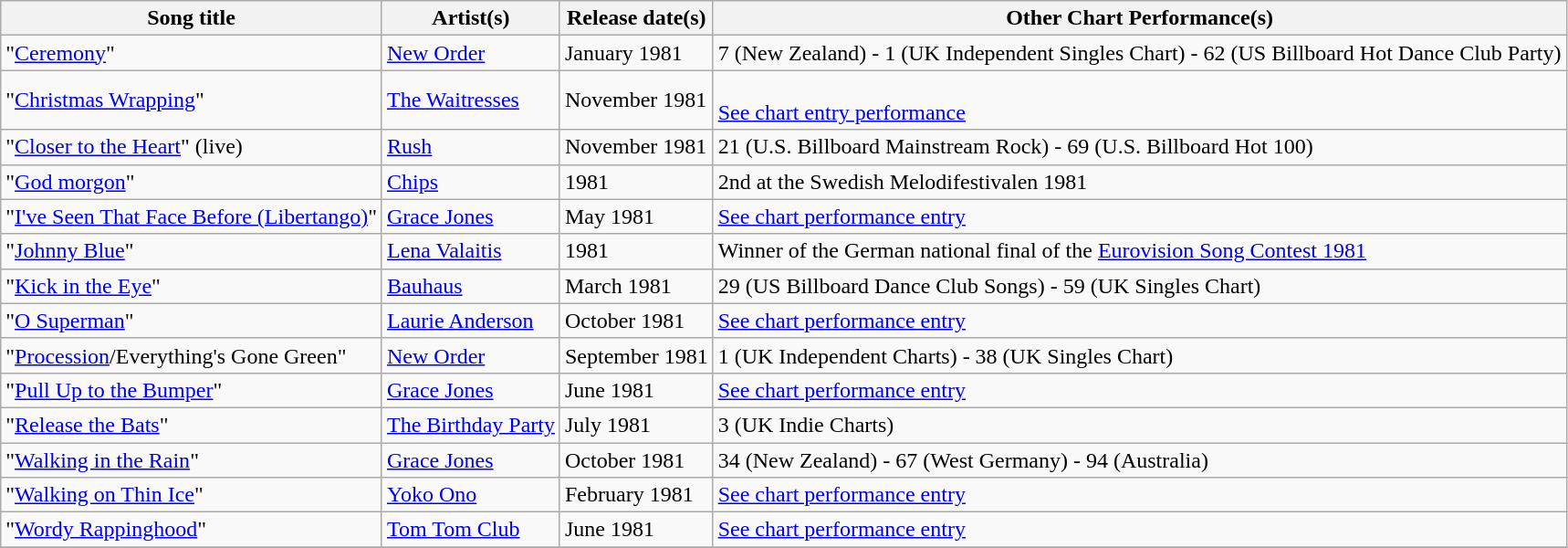<table class="wikitable sortable">
<tr>
<th>Song title</th>
<th>Artist(s)</th>
<th>Release date(s)</th>
<th>Other Chart Performance(s)</th>
</tr>
<tr>
<td>"<a href='#'>Ceremony</a>"</td>
<td><a href='#'>New Order</a></td>
<td>January 1981</td>
<td>7 (New Zealand) - 1 (UK Independent Singles Chart) - 62 (US Billboard Hot Dance Club Party)</td>
</tr>
<tr>
<td>"<a href='#'>Christmas Wrapping</a>"</td>
<td><a href='#'>The Waitresses</a></td>
<td>November 1981</td>
<td><br><a href='#'>See chart entry performance</a></td>
</tr>
<tr>
<td>"<a href='#'>Closer to the Heart</a>" (live)</td>
<td><a href='#'>Rush</a></td>
<td>November 1981</td>
<td>21 (U.S. Billboard Mainstream Rock) - 69 (U.S. Billboard Hot 100)</td>
</tr>
<tr>
<td>"<a href='#'>God morgon</a>"</td>
<td><a href='#'>Chips</a></td>
<td>1981</td>
<td>2nd at the Swedish Melodifestivalen 1981</td>
</tr>
<tr>
<td>"<a href='#'>I've Seen That Face Before (Libertango)</a>"</td>
<td><a href='#'>Grace Jones</a></td>
<td>May 1981</td>
<td><a href='#'>See chart performance entry</a></td>
</tr>
<tr>
<td>"<a href='#'>Johnny Blue</a>"</td>
<td><a href='#'>Lena Valaitis</a></td>
<td>1981</td>
<td>Winner of the German national final of the <a href='#'>Eurovision Song Contest 1981</a></td>
</tr>
<tr>
<td>"<a href='#'>Kick in the Eye</a>"</td>
<td><a href='#'>Bauhaus</a></td>
<td>March 1981</td>
<td>29 (US Billboard Dance Club Songs) - 59 (UK Singles Chart)</td>
</tr>
<tr>
<td>"<a href='#'>O Superman</a>"</td>
<td><a href='#'>Laurie Anderson</a></td>
<td>October 1981</td>
<td><a href='#'>See chart performance entry</a></td>
</tr>
<tr>
<td>"<a href='#'>Procession</a>/Everything's Gone Green"</td>
<td><a href='#'>New Order</a></td>
<td>September 1981</td>
<td>1 (UK Independent Charts) - 38 (UK Singles Chart)</td>
</tr>
<tr>
<td>"<a href='#'>Pull Up to the Bumper</a>"</td>
<td><a href='#'>Grace Jones</a></td>
<td>June 1981</td>
<td><a href='#'>See chart performance entry</a></td>
</tr>
<tr>
<td>"<a href='#'>Release the Bats</a>"</td>
<td><a href='#'>The Birthday Party</a></td>
<td>July 1981</td>
<td>3 (UK Indie Charts)</td>
</tr>
<tr>
<td>"<a href='#'>Walking in the Rain</a>"</td>
<td><a href='#'>Grace Jones</a></td>
<td>October 1981</td>
<td>34 (New Zealand) - 67 (West Germany) - 94 (Australia)</td>
</tr>
<tr>
<td>"<a href='#'>Walking on Thin Ice</a>"</td>
<td><a href='#'>Yoko Ono</a></td>
<td>February 1981</td>
<td><a href='#'>See chart performance entry</a></td>
</tr>
<tr>
<td>"<a href='#'>Wordy Rappinghood</a>"</td>
<td><a href='#'>Tom Tom Club</a></td>
<td>June 1981</td>
<td><a href='#'>See chart performance entry</a></td>
</tr>
<tr>
</tr>
</table>
